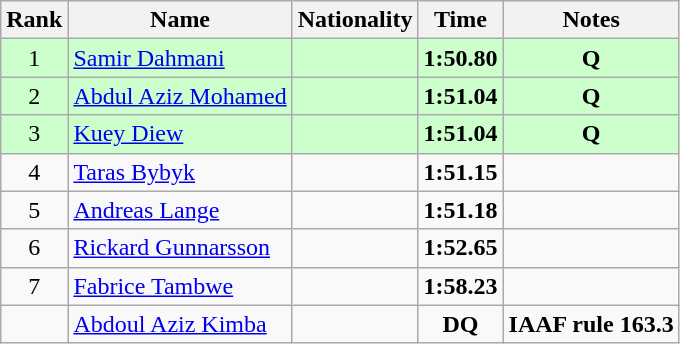<table class="wikitable sortable" style="text-align:center">
<tr>
<th>Rank</th>
<th>Name</th>
<th>Nationality</th>
<th>Time</th>
<th>Notes</th>
</tr>
<tr bgcolor=ccffcc>
<td>1</td>
<td align=left><a href='#'>Samir Dahmani</a></td>
<td align=left></td>
<td><strong>1:50.80</strong></td>
<td><strong>Q</strong></td>
</tr>
<tr bgcolor=ccffcc>
<td>2</td>
<td align=left><a href='#'>Abdul Aziz Mohamed</a></td>
<td align=left></td>
<td><strong>1:51.04</strong></td>
<td><strong>Q</strong></td>
</tr>
<tr bgcolor=ccffcc>
<td>3</td>
<td align=left><a href='#'>Kuey Diew</a></td>
<td align=left></td>
<td><strong>1:51.04</strong></td>
<td><strong>Q</strong></td>
</tr>
<tr>
<td>4</td>
<td align=left><a href='#'>Taras Bybyk</a></td>
<td align=left></td>
<td><strong>1:51.15</strong></td>
<td></td>
</tr>
<tr>
<td>5</td>
<td align=left><a href='#'>Andreas Lange</a></td>
<td align=left></td>
<td><strong>1:51.18</strong></td>
<td></td>
</tr>
<tr>
<td>6</td>
<td align=left><a href='#'>Rickard Gunnarsson</a></td>
<td align=left></td>
<td><strong>1:52.65</strong></td>
<td></td>
</tr>
<tr>
<td>7</td>
<td align=left><a href='#'>Fabrice Tambwe</a></td>
<td align=left></td>
<td><strong>1:58.23</strong></td>
<td></td>
</tr>
<tr>
<td></td>
<td align=left><a href='#'>Abdoul Aziz Kimba</a></td>
<td align=left></td>
<td><strong>DQ</strong></td>
<td><strong>IAAF rule 163.3</strong></td>
</tr>
</table>
